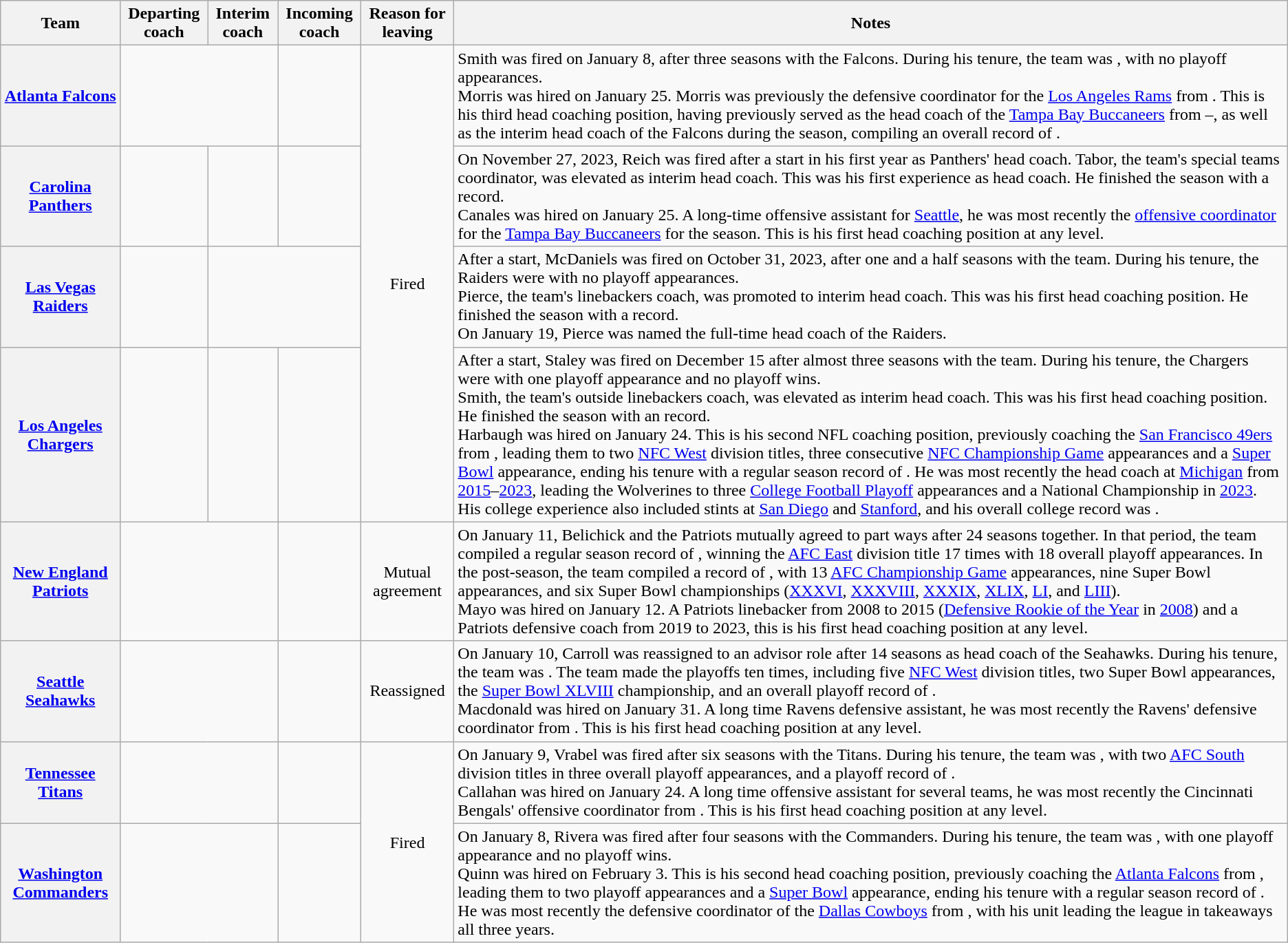<table class="wikitable sortable plainrowheaders">
<tr>
<th scope="col">Team</th>
<th scope="col">Departing coach</th>
<th scope="col">Interim coach</th>
<th scope="col">Incoming coach</th>
<th scope="col" class="unsortable">Reason for leaving</th>
<th scope="col" class="unsortable">Notes</th>
</tr>
<tr>
<th scope="row" style="text-align:center;"><a href='#'>Atlanta Falcons</a></th>
<td style="text-align:center;" colspan="2"></td>
<td style="text-align:center;"></td>
<td rowspan="4" style="text-align:center;">Fired</td>
<td>Smith was fired on January 8, after three seasons with the Falcons. During his tenure, the team was , with no playoff appearances.<br>Morris was hired on January 25. Morris was previously the defensive coordinator for the <a href='#'>Los Angeles Rams</a> from . This is his third head coaching position, having previously served as the head coach of the <a href='#'>Tampa Bay Buccaneers</a> from –, as well as the interim head coach of the Falcons during the  season, compiling an overall record of .</td>
</tr>
<tr>
<th scope="row" style="text-align:center;"><a href='#'>Carolina Panthers</a></th>
<td style="text-align:center;"></td>
<td style="text-align:center;"></td>
<td style="text-align:center;"></td>
<td>On November 27, 2023, Reich was fired after a  start in his first year as Panthers' head coach. Tabor, the team's special teams coordinator, was elevated as interim head coach. This was his first experience as head coach. He finished the season with a  record.<br>Canales was hired on January 25. A long-time offensive assistant for <a href='#'>Seattle</a>, he was most recently the <a href='#'>offensive coordinator</a> for the <a href='#'>Tampa Bay Buccaneers</a> for the  season. This is his first head coaching position at any level.</td>
</tr>
<tr>
<th scope="row" style="text-align:center;"><a href='#'>Las Vegas Raiders</a></th>
<td style="text-align:center;"></td>
<td style="text-align:center;" colspan="2"></td>
<td>After a  start, McDaniels was fired on October 31, 2023, after one and a half seasons with the team. During his tenure, the Raiders were  with no playoff appearances.<br>Pierce, the team's linebackers coach, was promoted to interim head coach. This was his first head coaching position. He finished the season with a  record.<br>On January 19, Pierce was named the full-time head coach of the Raiders.</td>
</tr>
<tr>
<th scope="row" style="text-align:center;"><a href='#'>Los Angeles Chargers</a></th>
<td style="text-align:center;"></td>
<td style="text-align:center;"></td>
<td style="text-align:center;"></td>
<td>After a  start, Staley was fired on December 15 after almost three seasons with the team. During his tenure, the Chargers were  with one playoff appearance and no playoff wins.<br>Smith, the team's outside linebackers coach, was elevated as interim head coach. This was his first head coaching position. He finished the season with an  record.<br>Harbaugh was hired on January 24. This is his second NFL coaching position, previously coaching the <a href='#'>San Francisco 49ers</a> from , leading them to two <a href='#'>NFC West</a> division titles, three consecutive <a href='#'>NFC Championship Game</a> appearances and a <a href='#'>Super Bowl</a> appearance, ending his tenure with a regular season record of . He was most recently the head coach at <a href='#'>Michigan</a> from <a href='#'>2015</a>–<a href='#'>2023</a>, leading the Wolverines to three <a href='#'>College Football Playoff</a> appearances and a National Championship in <a href='#'>2023</a>. His college experience also included stints at <a href='#'>San Diego</a> and <a href='#'>Stanford</a>, and his overall college record was .</td>
</tr>
<tr>
<th scope="row" style="text-align:center;"><a href='#'>New England Patriots</a></th>
<td style="text-align:center;" colspan="2"></td>
<td style="text-align:center;"></td>
<td style="text-align:center;">Mutual agreement</td>
<td>On January 11, Belichick and the Patriots mutually agreed to part ways after 24 seasons together. In that period, the team compiled a regular season record of , winning the <a href='#'>AFC East</a> division title 17 times with 18 overall playoff appearances. In the post-season, the team compiled a record of , with 13 <a href='#'>AFC Championship Game</a> appearances, nine Super Bowl appearances, and six Super Bowl championships (<a href='#'>XXXVI</a>, <a href='#'>XXXVIII</a>, <a href='#'>XXXIX</a>, <a href='#'>XLIX</a>, <a href='#'>LI</a>, and <a href='#'>LIII</a>).<br>Mayo was hired on January 12. A Patriots linebacker from 2008 to 2015 (<a href='#'>Defensive Rookie of the Year</a> in <a href='#'>2008</a>) and a Patriots defensive coach from 2019 to 2023, this is his first head coaching position at any level.</td>
</tr>
<tr>
<th scope="row" style="text-align:center;"><a href='#'>Seattle Seahawks</a></th>
<td style="text-align:center;" colspan="2"></td>
<td style="text-align:center;"></td>
<td style="text-align:center;">Reassigned</td>
<td>On January 10, Carroll was reassigned to an advisor role after 14 seasons as head coach of the Seahawks. During his tenure, the team was . The team made the playoffs ten times, including five <a href='#'>NFC West</a> division titles, two Super Bowl appearances, the <a href='#'>Super Bowl XLVIII</a> championship, and an overall playoff record of .<br>Macdonald was hired on January 31. A long time Ravens defensive assistant, he was most recently the Ravens' defensive coordinator from . This is his first head coaching position at any level.</td>
</tr>
<tr>
<th scope="row" style="text-align:center;"><a href='#'>Tennessee Titans</a></th>
<td style="text-align:center;" colspan="2"></td>
<td style="text-align:center;"></td>
<td rowspan="2" style="text-align:center;">Fired</td>
<td>On January 9, Vrabel was fired after six seasons with the Titans. During his tenure, the team was , with two <a href='#'>AFC South</a> division titles in three overall playoff appearances, and a playoff record of .<br>Callahan was hired on January 24. A long time offensive assistant for several teams, he was most recently the Cincinnati Bengals' offensive coordinator from . This is his first head coaching position at any level.</td>
</tr>
<tr>
<th scope="row" style="text-align:center;"><a href='#'>Washington Commanders</a></th>
<td style="text-align:center;" colspan="2"></td>
<td style="text-align:center;"></td>
<td>On January 8, Rivera was fired after four seasons with the Commanders. During his tenure, the team was , with one playoff appearance and no playoff wins.<br>Quinn was hired on February 3. This is his second head coaching position, previously coaching the <a href='#'>Atlanta Falcons</a> from , leading them to two playoff appearances and a <a href='#'>Super Bowl</a> appearance, ending his tenure with a regular season record of . He was most recently the defensive coordinator of the <a href='#'>Dallas Cowboys</a> from , with his unit leading the league in takeaways all three years.</td>
</tr>
</table>
